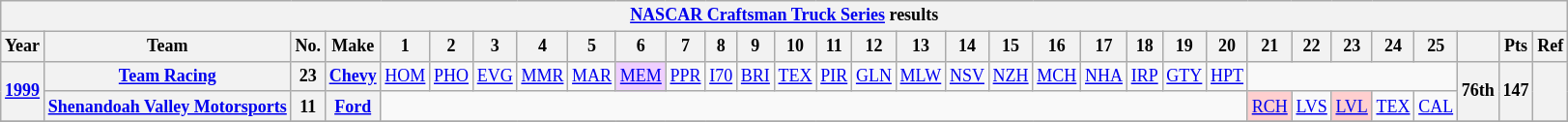<table class="wikitable" style="text-align:center; font-size:75%">
<tr>
<th colspan="34"><a href='#'>NASCAR Craftsman Truck Series</a> results</th>
</tr>
<tr>
<th>Year</th>
<th>Team</th>
<th>No.</th>
<th>Make</th>
<th>1</th>
<th>2</th>
<th>3</th>
<th>4</th>
<th>5</th>
<th>6</th>
<th>7</th>
<th>8</th>
<th>9</th>
<th>10</th>
<th>11</th>
<th>12</th>
<th>13</th>
<th>14</th>
<th>15</th>
<th>16</th>
<th>17</th>
<th>18</th>
<th>19</th>
<th>20</th>
<th>21</th>
<th>22</th>
<th>23</th>
<th>24</th>
<th>25</th>
<th></th>
<th>Pts</th>
<th>Ref</th>
</tr>
<tr>
<th rowspan=2><a href='#'>1999</a></th>
<th><a href='#'>Team Racing</a></th>
<th>23</th>
<th><a href='#'>Chevy</a></th>
<td><a href='#'>HOM</a></td>
<td><a href='#'>PHO</a></td>
<td><a href='#'>EVG</a></td>
<td><a href='#'>MMR</a></td>
<td><a href='#'>MAR</a></td>
<td style="background-color:#EFCFFF"><a href='#'>MEM</a><br></td>
<td><a href='#'>PPR</a></td>
<td><a href='#'>I70</a></td>
<td><a href='#'>BRI</a></td>
<td><a href='#'>TEX</a></td>
<td><a href='#'>PIR</a></td>
<td><a href='#'>GLN</a></td>
<td><a href='#'>MLW</a></td>
<td><a href='#'>NSV</a></td>
<td><a href='#'>NZH</a></td>
<td><a href='#'>MCH</a></td>
<td><a href='#'>NHA</a></td>
<td><a href='#'>IRP</a></td>
<td><a href='#'>GTY</a></td>
<td><a href='#'>HPT</a></td>
<td colspan=5></td>
<th rowspan=2>76th</th>
<th rowspan=2>147</th>
<th rowspan=2></th>
</tr>
<tr>
<th><a href='#'>Shenandoah Valley Motorsports</a></th>
<th>11</th>
<th><a href='#'>Ford</a></th>
<td colspan=20></td>
<td style="background-color:#FFCFCF"><a href='#'>RCH</a><br></td>
<td><a href='#'>LVS</a></td>
<td style="background-color:#FFCFCF"><a href='#'>LVL</a><br></td>
<td><a href='#'>TEX</a></td>
<td><a href='#'>CAL</a></td>
</tr>
<tr>
</tr>
</table>
